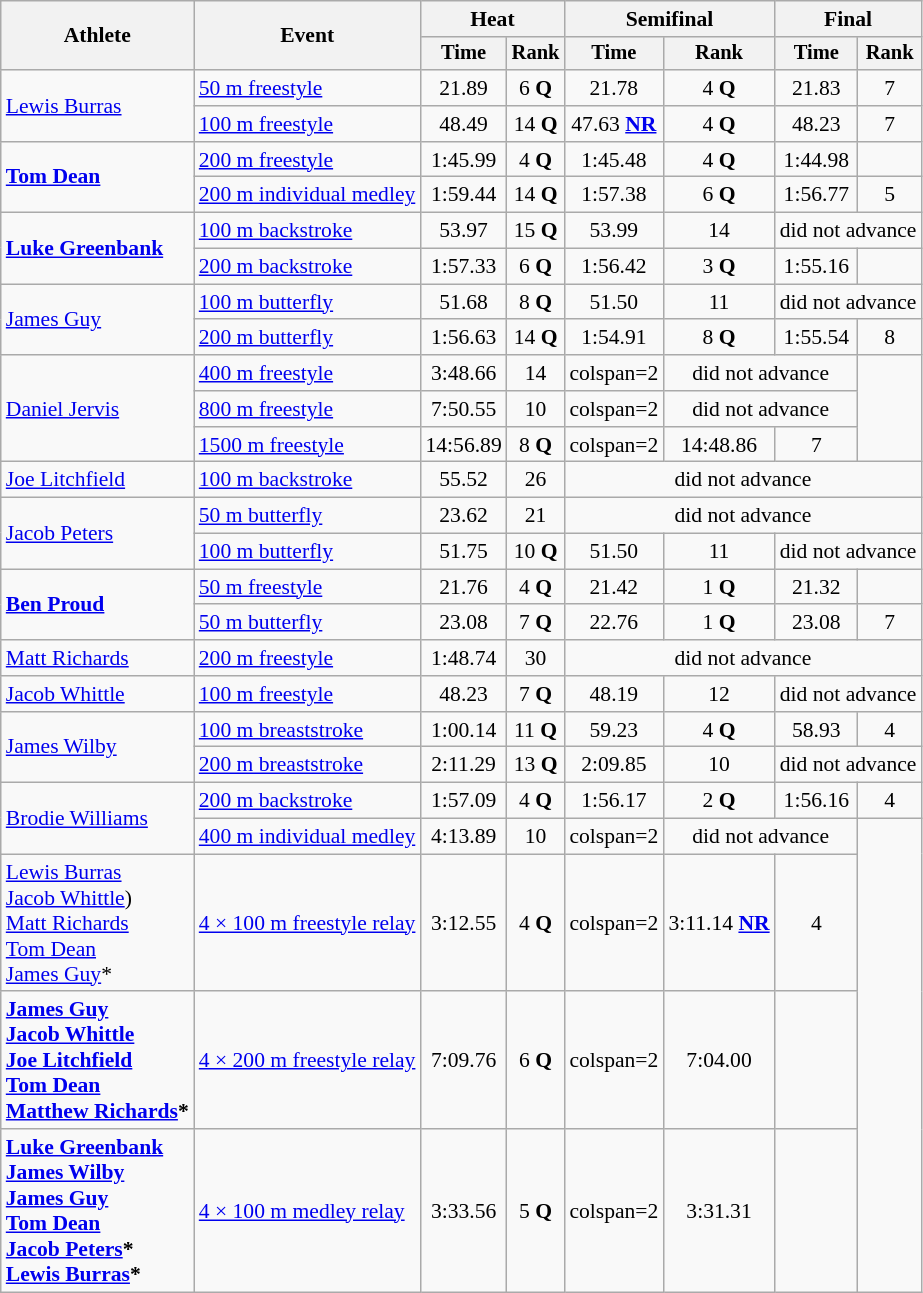<table class=wikitable style="font-size:90%">
<tr>
<th rowspan="2">Athlete</th>
<th rowspan="2">Event</th>
<th colspan="2">Heat</th>
<th colspan="2">Semifinal</th>
<th colspan="2">Final</th>
</tr>
<tr style="font-size:95%">
<th>Time</th>
<th>Rank</th>
<th>Time</th>
<th>Rank</th>
<th>Time</th>
<th>Rank</th>
</tr>
<tr style="text-align:center">
<td style="text-align:left" rowspan=2><a href='#'>Lewis Burras</a></td>
<td style="text-align:left"><a href='#'>50 m freestyle</a></td>
<td>21.89</td>
<td>6 <strong>Q</strong></td>
<td>21.78</td>
<td>4 <strong>Q</strong></td>
<td>21.83</td>
<td>7</td>
</tr>
<tr style="text-align:center">
<td style="text-align:left"><a href='#'>100 m freestyle</a></td>
<td>48.49</td>
<td>14 <strong>Q</strong></td>
<td>47.63 <strong><a href='#'>NR</a></strong></td>
<td>4 <strong>Q</strong></td>
<td>48.23</td>
<td>7</td>
</tr>
<tr style="text-align:center">
<td style="text-align:left" rowspan=2><strong><a href='#'>Tom Dean</a></strong></td>
<td style="text-align:left"><a href='#'>200 m freestyle</a></td>
<td>1:45.99</td>
<td>4 <strong>Q</strong></td>
<td>1:45.48</td>
<td>4 <strong>Q</strong></td>
<td>1:44.98</td>
<td></td>
</tr>
<tr style="text-align:center">
<td style="text-align:left"><a href='#'>200 m individual medley</a></td>
<td>1:59.44</td>
<td>14 <strong>Q</strong></td>
<td>1:57.38</td>
<td>6 <strong>Q</strong></td>
<td>1:56.77</td>
<td>5</td>
</tr>
<tr style="text-align:center">
<td style="text-align:left" rowspan=2><strong><a href='#'>Luke Greenbank</a></strong></td>
<td style="text-align:left"><a href='#'>100 m backstroke</a></td>
<td>53.97</td>
<td>15 <strong>Q</strong></td>
<td>53.99</td>
<td>14</td>
<td colspan=2>did not advance</td>
</tr>
<tr style="text-align:center">
<td style="text-align:left"><a href='#'>200 m backstroke</a></td>
<td>1:57.33</td>
<td>6 <strong>Q</strong></td>
<td>1:56.42</td>
<td>3 <strong>Q</strong></td>
<td>1:55.16</td>
<td></td>
</tr>
<tr style="text-align:center">
<td style="text-align:left" rowspan=2><a href='#'>James Guy</a></td>
<td style="text-align:left"><a href='#'>100 m butterfly</a></td>
<td>51.68</td>
<td>8 <strong>Q</strong></td>
<td>51.50</td>
<td>11</td>
<td colspan=2>did not advance</td>
</tr>
<tr style="text-align:center">
<td style="text-align:left"><a href='#'>200 m butterfly</a></td>
<td>1:56.63</td>
<td>14 <strong>Q</strong></td>
<td>1:54.91</td>
<td>8 <strong>Q</strong></td>
<td>1:55.54</td>
<td>8</td>
</tr>
<tr style="text-align:center">
<td style="text-align:left" rowspan=3><a href='#'>Daniel Jervis</a></td>
<td style="text-align:left"><a href='#'>400 m freestyle</a></td>
<td>3:48.66</td>
<td>14</td>
<td>colspan=2 </td>
<td colspan=2>did not advance</td>
</tr>
<tr style="text-align:center">
<td style="text-align:left"><a href='#'>800 m freestyle</a></td>
<td>7:50.55</td>
<td>10</td>
<td>colspan=2 </td>
<td colspan=2>did not advance</td>
</tr>
<tr style="text-align:center">
<td style="text-align:left"><a href='#'>1500 m freestyle</a></td>
<td>14:56.89</td>
<td>8 <strong>Q</strong></td>
<td>colspan=2 </td>
<td>14:48.86</td>
<td>7</td>
</tr>
<tr style="text-align:center">
<td style="text-align:left"><a href='#'>Joe Litchfield</a></td>
<td style="text-align:left"><a href='#'>100 m backstroke</a></td>
<td>55.52</td>
<td>26</td>
<td colspan=4>did not advance</td>
</tr>
<tr style="text-align:center">
<td style="text-align:left" rowspan=2><a href='#'>Jacob Peters</a></td>
<td style="text-align:left"><a href='#'>50 m butterfly</a></td>
<td>23.62</td>
<td>21</td>
<td colspan=4>did not advance</td>
</tr>
<tr style="text-align:center">
<td style="text-align:left"><a href='#'>100 m butterfly</a></td>
<td>51.75</td>
<td>10 <strong>Q</strong></td>
<td>51.50</td>
<td>11</td>
<td colspan=2>did not advance</td>
</tr>
<tr style="text-align:center">
<td style="text-align:left" rowspan=2><strong><a href='#'>Ben Proud</a></strong></td>
<td style="text-align:left"><a href='#'>50 m freestyle</a></td>
<td>21.76</td>
<td>4 <strong>Q</strong></td>
<td>21.42</td>
<td>1 <strong>Q</strong></td>
<td>21.32</td>
<td></td>
</tr>
<tr style="text-align:center">
<td style="text-align:left"><a href='#'>50 m butterfly</a></td>
<td>23.08</td>
<td>7 <strong>Q</strong></td>
<td>22.76</td>
<td>1 <strong>Q</strong></td>
<td>23.08</td>
<td>7</td>
</tr>
<tr style="text-align:center">
<td style="text-align:left"><a href='#'>Matt Richards</a></td>
<td style="text-align:left"><a href='#'>200 m freestyle</a></td>
<td>1:48.74</td>
<td>30</td>
<td colspan=4>did not advance</td>
</tr>
<tr style="text-align:center">
<td style="text-align:left"><a href='#'>Jacob Whittle</a></td>
<td style="text-align:left"><a href='#'>100 m freestyle</a></td>
<td>48.23</td>
<td>7 <strong>Q</strong></td>
<td>48.19</td>
<td>12</td>
<td colspan=2>did not advance</td>
</tr>
<tr style="text-align:center">
<td style="text-align:left" rowspan=2><a href='#'>James Wilby</a></td>
<td style="text-align:left"><a href='#'>100 m breaststroke</a></td>
<td>1:00.14</td>
<td>11 <strong>Q</strong></td>
<td>59.23</td>
<td>4 <strong>Q</strong></td>
<td>58.93</td>
<td>4</td>
</tr>
<tr style="text-align:center">
<td style="text-align:left"><a href='#'>200 m breaststroke</a></td>
<td>2:11.29</td>
<td>13 <strong>Q</strong></td>
<td>2:09.85</td>
<td>10</td>
<td colspan=2>did not advance</td>
</tr>
<tr style="text-align:center">
<td style="text-align:left" rowspan=2><a href='#'>Brodie Williams</a></td>
<td style="text-align:left"><a href='#'>200 m backstroke</a></td>
<td>1:57.09</td>
<td>4 <strong>Q</strong></td>
<td>1:56.17</td>
<td>2 <strong>Q</strong></td>
<td>1:56.16</td>
<td>4</td>
</tr>
<tr style="text-align:center">
<td style="text-align:left"><a href='#'>400 m individual medley</a></td>
<td>4:13.89</td>
<td>10</td>
<td>colspan=2 </td>
<td colspan=2>did not advance</td>
</tr>
<tr style="text-align:center">
<td style="text-align:left"><a href='#'>Lewis Burras</a> <br><a href='#'>Jacob Whittle</a>)<br><a href='#'>Matt Richards</a><br><a href='#'>Tom Dean</a> <br><a href='#'>James Guy</a>*</td>
<td style="text-align:left"><a href='#'>4 × 100 m freestyle relay</a></td>
<td>3:12.55</td>
<td>4 <strong>Q</strong></td>
<td>colspan=2 </td>
<td>3:11.14 <strong><a href='#'>NR</a></strong></td>
<td>4</td>
</tr>
<tr style="text-align:center">
<td style="text-align:left"><strong><a href='#'>James Guy</a><br><a href='#'>Jacob Whittle</a><br><a href='#'>Joe Litchfield</a><br><a href='#'>Tom Dean</a><br><a href='#'>Matthew Richards</a>*</strong></td>
<td style="text-align:left"><a href='#'>4 × 200 m freestyle relay</a></td>
<td>7:09.76</td>
<td>6 <strong>Q</strong></td>
<td>colspan=2 </td>
<td>7:04.00</td>
<td></td>
</tr>
<tr style="text-align:center">
<td style="text-align:left"><strong><a href='#'>Luke Greenbank</a><br><a href='#'>James Wilby</a><br><a href='#'>James Guy</a><br><a href='#'>Tom Dean</a><br><a href='#'>Jacob Peters</a>*<br><a href='#'>Lewis Burras</a>*</strong></td>
<td style="text-align:left"><a href='#'>4 × 100 m medley relay</a></td>
<td>3:33.56</td>
<td>5 <strong>Q</strong></td>
<td>colspan=2 </td>
<td>3:31.31</td>
<td></td>
</tr>
</table>
